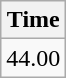<table class="wikitable" border="1" align="upright">
<tr>
<th>Time</th>
</tr>
<tr>
<td align=center>44.00</td>
</tr>
</table>
